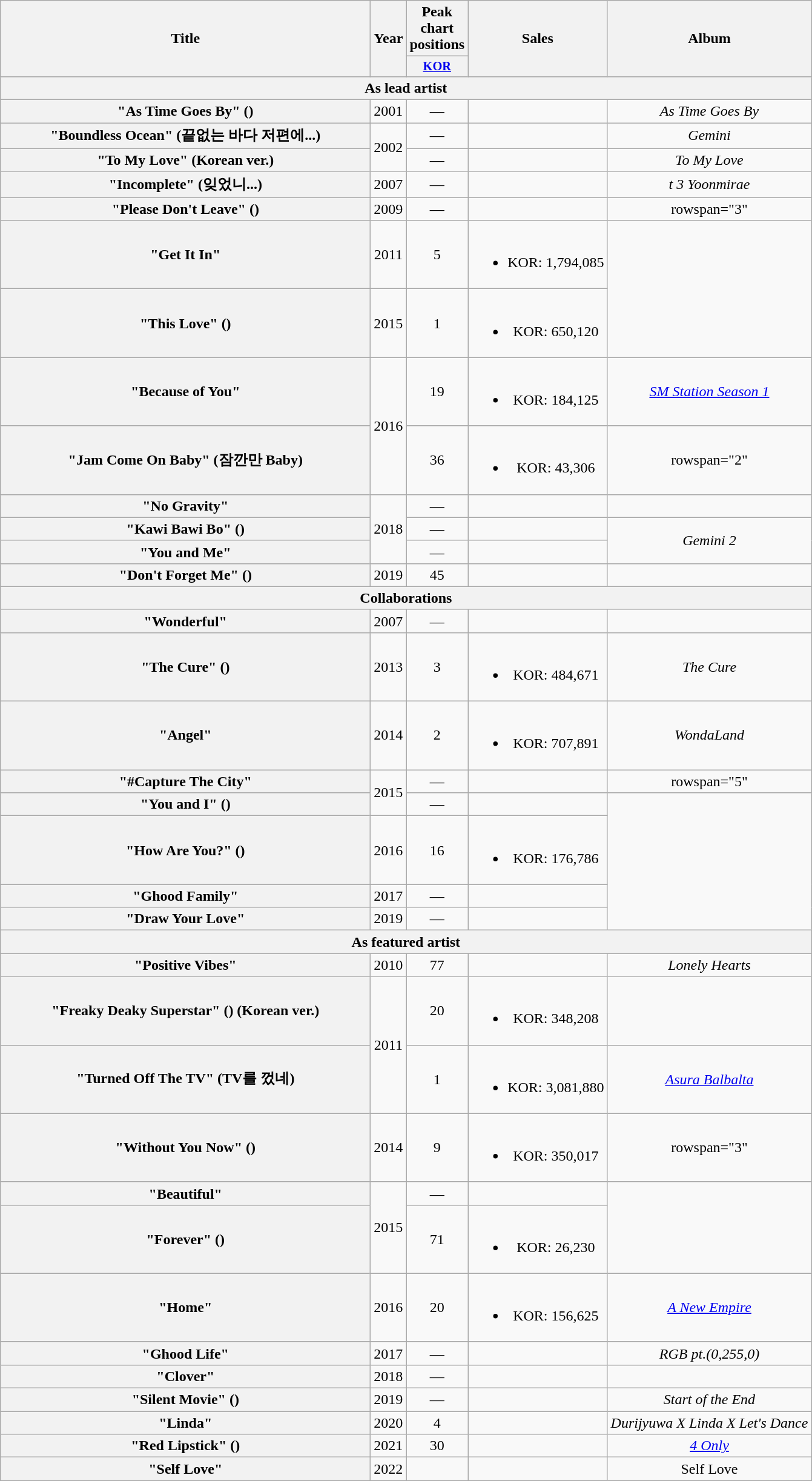<table class="wikitable plainrowheaders" style="text-align:center;">
<tr>
<th scope="col" rowspan="2" style="width:25em;">Title</th>
<th scope="col" rowspan="2">Year</th>
<th scope="col" colspan="1">Peak chart positions</th>
<th scope="col" rowspan="2">Sales</th>
<th scope="col" rowspan="2">Album</th>
</tr>
<tr>
<th scope="col" style="width:2.5em;font-size:85%"><a href='#'>KOR</a><br></th>
</tr>
<tr>
<th scope="col" colspan="5">As lead artist</th>
</tr>
<tr>
<th scope="row">"As Time Goes By" ()</th>
<td>2001</td>
<td>—</td>
<td></td>
<td><em>As Time Goes By</em></td>
</tr>
<tr>
<th scope="row">"Boundless Ocean" (끝없는 바다 저편에...)</th>
<td rowspan="2">2002</td>
<td>—</td>
<td></td>
<td><em>Gemini</em></td>
</tr>
<tr>
<th scope="row">"To My Love" (Korean ver.)</th>
<td>—</td>
<td></td>
<td><em>To My Love</em></td>
</tr>
<tr>
<th scope="row">"Incomplete" (잊었니...)</th>
<td>2007</td>
<td>—</td>
<td></td>
<td><em>t 3 Yoonmirae</em></td>
</tr>
<tr>
<th scope="row">"Please Don't Leave" ()</th>
<td>2009</td>
<td>—</td>
<td></td>
<td>rowspan="3" </td>
</tr>
<tr>
<th scope="row">"Get It In" </th>
<td>2011</td>
<td>5</td>
<td><br><ul><li>KOR: 1,794,085</li></ul></td>
</tr>
<tr>
<th scope="row">"This Love" ()</th>
<td>2015</td>
<td>1</td>
<td><br><ul><li>KOR: 650,120</li></ul></td>
</tr>
<tr>
<th scope="row">"Because of You"</th>
<td rowspan="2">2016</td>
<td>19</td>
<td><br><ul><li>KOR: 184,125</li></ul></td>
<td><em><a href='#'>SM Station Season 1</a></em></td>
</tr>
<tr>
<th scope="row">"Jam Come On Baby" (잠깐만 Baby)</th>
<td>36</td>
<td><br><ul><li>KOR: 43,306</li></ul></td>
<td>rowspan="2" </td>
</tr>
<tr>
<th scope="row">"No Gravity"</th>
<td rowspan="3">2018</td>
<td>—</td>
<td></td>
</tr>
<tr>
<th scope="row">"Kawi Bawi Bo" ()</th>
<td>—</td>
<td></td>
<td rowspan="2"><em>Gemini 2</em></td>
</tr>
<tr>
<th scope="row">"You and Me" </th>
<td>—</td>
<td></td>
</tr>
<tr>
<th scope="row">"Don't Forget Me" ()</th>
<td>2019</td>
<td>45</td>
<td></td>
<td></td>
</tr>
<tr>
<th scope="col" colspan="5">Collaborations</th>
</tr>
<tr>
<th scope="row">"Wonderful" </th>
<td>2007</td>
<td>—</td>
<td></td>
<td></td>
</tr>
<tr>
<th scope="row">"The Cure" () </th>
<td>2013</td>
<td>3</td>
<td><br><ul><li>KOR: 484,671</li></ul></td>
<td><em>The Cure</em></td>
</tr>
<tr>
<th scope="row">"Angel" </th>
<td>2014</td>
<td>2</td>
<td><br><ul><li>KOR: 707,891</li></ul></td>
<td><em>WondaLand</em></td>
</tr>
<tr>
<th scope="row">"#Capture The City" </th>
<td rowspan="2">2015</td>
<td>—</td>
<td></td>
<td>rowspan="5" </td>
</tr>
<tr>
<th scope="row">"You and I" () </th>
<td>—</td>
<td></td>
</tr>
<tr>
<th scope="row">"How Are You?" () </th>
<td>2016</td>
<td>16</td>
<td><br><ul><li>KOR: 176,786</li></ul></td>
</tr>
<tr>
<th scope="row">"Ghood Family" </th>
<td>2017</td>
<td>—</td>
<td></td>
</tr>
<tr>
<th scope="row">"Draw Your Love" </th>
<td>2019</td>
<td>—</td>
<td></td>
</tr>
<tr>
<th scope="col" colspan="5">As featured artist</th>
</tr>
<tr>
<th scope="row">"Positive Vibes" </th>
<td>2010</td>
<td>77</td>
<td></td>
<td><em>Lonely Hearts</em></td>
</tr>
<tr>
<th scope="row">"Freaky Deaky Superstar" () (Korean ver.) </th>
<td rowspan="2">2011</td>
<td>20</td>
<td><br><ul><li>KOR: 348,208</li></ul></td>
<td></td>
</tr>
<tr>
<th scope="row">"Turned Off The TV" (TV를 껐네) </th>
<td>1</td>
<td><br><ul><li>KOR: 3,081,880</li></ul></td>
<td><em><a href='#'>Asura Balbalta</a></em></td>
</tr>
<tr>
<th scope="row">"Without You Now" () </th>
<td>2014</td>
<td>9</td>
<td><br><ul><li>KOR: 350,017</li></ul></td>
<td>rowspan="3" </td>
</tr>
<tr>
<th scope="row">"Beautiful" </th>
<td rowspan="2">2015</td>
<td>—</td>
<td></td>
</tr>
<tr>
<th scope="row">"Forever" () </th>
<td>71</td>
<td><br><ul><li>KOR: 26,230</li></ul></td>
</tr>
<tr>
<th scope="row">"Home" </th>
<td>2016</td>
<td>20</td>
<td><br><ul><li>KOR: 156,625</li></ul></td>
<td><em><a href='#'>A New Empire</a></em></td>
</tr>
<tr>
<th scope="row">"Ghood Life" </th>
<td>2017</td>
<td>—</td>
<td></td>
<td><em>RGB pt.(0,255,0)</em></td>
</tr>
<tr>
<th scope="row">"Clover" </th>
<td>2018</td>
<td>—</td>
<td></td>
<td></td>
</tr>
<tr>
<th scope="row">"Silent Movie" () </th>
<td>2019</td>
<td>—</td>
<td></td>
<td><em>Start of the End</em></td>
</tr>
<tr>
<th scope="row">"Linda" </th>
<td>2020</td>
<td>4</td>
<td></td>
<td><em>Durijyuwa X Linda X Let's Dance</em></td>
</tr>
<tr>
<th scope="row">"Red Lipstick" () </th>
<td>2021</td>
<td>30</td>
<td></td>
<td><em><a href='#'>4 Only</a></em></td>
</tr>
<tr>
<th scope="row">"Self Love" </th>
<td>2022</td>
<td></td>
<td></td>
<td>Self Love</td>
</tr>
</table>
